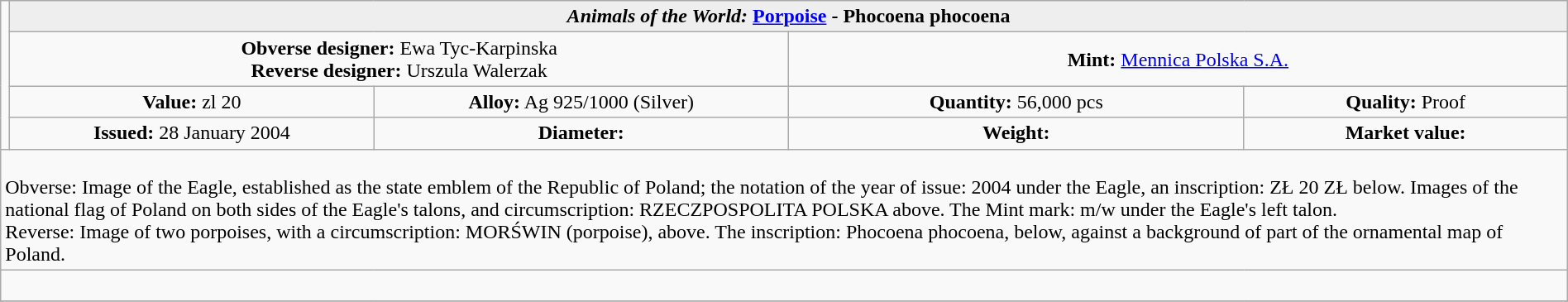<table class="wikitable" width="100%">
<tr>
<td rowspan=4 width="330px" nowrap align=center></td>
<th colspan="4" align=center style="background:#eeeeee;"><em>Animals of the World:</em> <a href='#'>Porpoise</a> - Phocoena phocoena</th>
</tr>
<tr>
<td colspan="2" width="50%" align=center><strong>Obverse designer:</strong> Ewa Tyc-Karpinska <br> <strong>Reverse designer:</strong>  Urszula Walerzak</td>
<td colspan="2" width="50%" align=center><strong>Mint:</strong> <a href='#'>Mennica Polska S.A.</a></td>
</tr>
<tr>
<td align=center><strong>Value:</strong> zl 20</td>
<td align=center><strong>Alloy:</strong> Ag 925/1000 (Silver)</td>
<td align=center><strong>Quantity:</strong> 56,000 pcs</td>
<td align=center><strong>Quality:</strong> Proof</td>
</tr>
<tr>
<td align=center><strong>Issued:</strong> 28 January 2004</td>
<td align=center><strong>Diameter:</strong> </td>
<td align=center><strong>Weight:</strong> </td>
<td align=center><strong>Market value:</strong></td>
</tr>
<tr>
<td colspan="5" align=left><br>Obverse: Image of the Eagle, established as the state emblem of the Republic of Poland; the notation of the year of issue: 2004 under the Eagle, an inscription: ZŁ 20 ZŁ below. Images of the national flag of Poland on both sides of the Eagle's talons, and circumscription: RZECZPOSPOLITA POLSKA above. The Mint mark: m/w under the Eagle's left talon.<br>Reverse: Image of two porpoises, with a circumscription: MORŚWIN (porpoise), above. The inscription: Phocoena phocoena, below, against a background of part of the ornamental map of Poland.</td>
</tr>
<tr>
<td colspan="5"> </td>
</tr>
<tr>
</tr>
</table>
